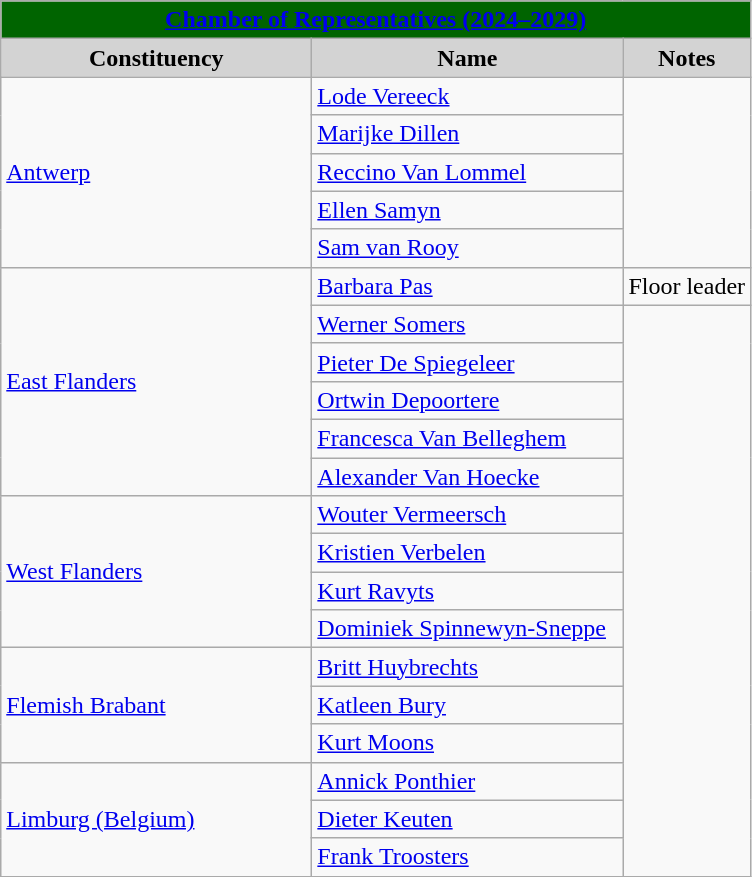<table class="wikitable">
<tr>
<th style="background:darkGreen;" colspan="3"><a href='#'><span>Chamber of Representatives (2024–2029)</span></a></th>
</tr>
<tr>
<th scope="col" style="background:Lightgrey; width:200px;">Constituency</th>
<th scope="col" style="background:Lightgrey; width:200px;">Name</th>
<th style="background:LightGrey;">Notes</th>
</tr>
<tr>
<td rowspan="5"><a href='#'>Antwerp</a></td>
<td><a href='#'>Lode Vereeck</a></td>
</tr>
<tr>
<td><a href='#'>Marijke Dillen</a></td>
</tr>
<tr>
<td><a href='#'>Reccino Van Lommel</a></td>
</tr>
<tr>
<td><a href='#'>Ellen Samyn</a></td>
</tr>
<tr>
<td><a href='#'>Sam van Rooy</a></td>
</tr>
<tr>
<td rowspan="6"><a href='#'>East Flanders</a></td>
<td><a href='#'>Barbara Pas</a></td>
<td>Floor leader</td>
</tr>
<tr>
<td><a href='#'>Werner Somers</a></td>
</tr>
<tr>
<td><a href='#'>Pieter De Spiegeleer</a></td>
</tr>
<tr>
<td><a href='#'>Ortwin Depoortere</a></td>
</tr>
<tr>
<td><a href='#'>Francesca Van Belleghem</a></td>
</tr>
<tr>
<td><a href='#'>Alexander Van Hoecke</a></td>
</tr>
<tr>
<td rowspan="4"><a href='#'>West Flanders</a></td>
<td><a href='#'>Wouter Vermeersch</a></td>
</tr>
<tr>
<td><a href='#'>Kristien Verbelen</a></td>
</tr>
<tr>
<td><a href='#'>Kurt Ravyts</a></td>
</tr>
<tr>
<td><a href='#'>Dominiek Spinnewyn-Sneppe</a></td>
</tr>
<tr>
<td rowspan="3"><a href='#'>Flemish Brabant</a></td>
<td><a href='#'>Britt Huybrechts</a></td>
</tr>
<tr>
<td><a href='#'>Katleen Bury</a></td>
</tr>
<tr>
<td><a href='#'>Kurt Moons</a></td>
</tr>
<tr>
<td rowspan="3"><a href='#'>Limburg (Belgium)</a></td>
<td><a href='#'>Annick Ponthier</a></td>
</tr>
<tr>
<td><a href='#'>Dieter Keuten</a></td>
</tr>
<tr>
<td><a href='#'>Frank Troosters</a></td>
</tr>
</table>
